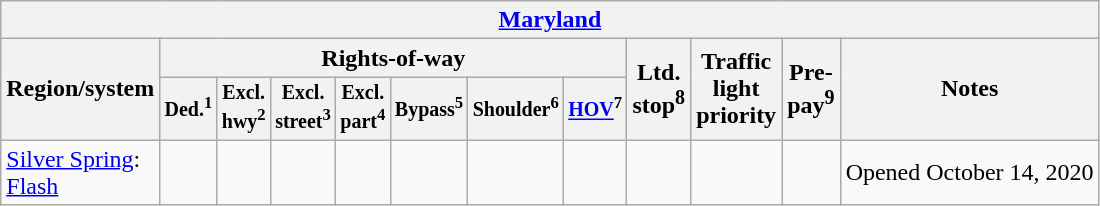<table class="wikitable">
<tr>
<th colspan="12"><a href='#'>Maryland</a></th>
</tr>
<tr>
<th rowspan="2">Region/system</th>
<th colspan="7">Rights-of-way</th>
<th rowspan="2">Ltd.<br>stop<sup>8</sup></th>
<th rowspan="2">Traffic<br>light<br>priority</th>
<th rowspan="2">Pre-<br>pay<sup>9</sup></th>
<th rowspan="2">Notes</th>
</tr>
<tr style="font-size: smaller">
<th>Ded.<sup>1</sup></th>
<th>Excl.<br>hwy<sup>2</sup></th>
<th>Excl.<br>street<sup>3</sup></th>
<th>Excl.<br>part<sup>4</sup></th>
<th>Bypass<sup>5</sup></th>
<th>Shoulder<sup>6</sup></th>
<th><a href='#'>HOV</a><sup>7</sup></th>
</tr>
<tr>
<td><a href='#'>Silver Spring</a>:<br><a href='#'>Flash</a></td>
<td></td>
<td></td>
<td></td>
<td></td>
<td></td>
<td></td>
<td></td>
<td></td>
<td></td>
<td></td>
<td>Opened October 14, 2020</td>
</tr>
</table>
